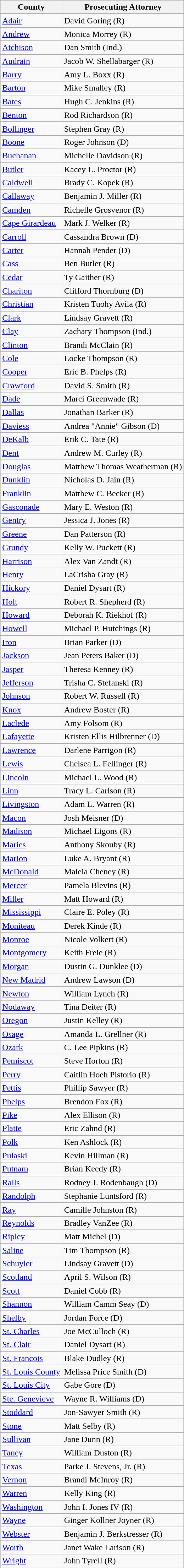<table class="wikitable">
<tr>
<th>County</th>
<th>Prosecuting Attorney</th>
</tr>
<tr>
<td><a href='#'>Adair</a></td>
<td>David Goring (R)</td>
</tr>
<tr>
<td><a href='#'>Andrew</a></td>
<td>Monica Morrey (R)</td>
</tr>
<tr>
<td><a href='#'>Atchison</a></td>
<td>Dan Smith (Ind.)</td>
</tr>
<tr>
<td><a href='#'>Audrain</a></td>
<td>Jacob W. Shellabarger (R)</td>
</tr>
<tr>
<td><a href='#'>Barry</a></td>
<td>Amy L. Boxx (R)</td>
</tr>
<tr>
<td><a href='#'>Barton</a></td>
<td>Mike Smalley (R)</td>
</tr>
<tr>
<td><a href='#'>Bates</a></td>
<td>Hugh C. Jenkins (R)</td>
</tr>
<tr>
<td><a href='#'>Benton</a></td>
<td>Rod Richardson (R)</td>
</tr>
<tr>
<td><a href='#'>Bollinger</a></td>
<td>Stephen Gray (R)</td>
</tr>
<tr>
<td><a href='#'>Boone</a></td>
<td>Roger Johnson (D)</td>
</tr>
<tr>
<td><a href='#'>Buchanan</a></td>
<td>Michelle Davidson (R)</td>
</tr>
<tr>
<td><a href='#'>Butler</a></td>
<td>Kacey L. Proctor (R)</td>
</tr>
<tr>
<td><a href='#'>Caldwell</a></td>
<td>Brady C. Kopek (R)</td>
</tr>
<tr>
<td><a href='#'>Callaway</a></td>
<td>Benjamin J. Miller (R)</td>
</tr>
<tr>
<td><a href='#'>Camden</a></td>
<td>Richelle Grosvenor (R)</td>
</tr>
<tr>
<td><a href='#'>Cape Girardeau</a></td>
<td>Mark J. Welker (R)</td>
</tr>
<tr>
<td><a href='#'>Carroll</a></td>
<td>Cassandra Brown (D)</td>
</tr>
<tr>
<td><a href='#'>Carter</a></td>
<td>Hannah Pender (D)</td>
</tr>
<tr>
<td><a href='#'>Cass</a></td>
<td>Ben Butler (R)</td>
</tr>
<tr>
<td><a href='#'>Cedar</a></td>
<td>Ty Gaither (R)</td>
</tr>
<tr>
<td><a href='#'>Chariton</a></td>
<td>Clifford Thornburg (D)</td>
</tr>
<tr>
<td><a href='#'>Christian</a></td>
<td>Kristen Tuohy Avila (R)</td>
</tr>
<tr>
<td><a href='#'>Clark</a></td>
<td>Lindsay Gravett (R)</td>
</tr>
<tr>
<td><a href='#'>Clay</a></td>
<td>Zachary Thompson (Ind.)</td>
</tr>
<tr>
<td><a href='#'>Clinton</a></td>
<td>Brandi McClain (R)</td>
</tr>
<tr>
<td><a href='#'>Cole</a></td>
<td>Locke Thompson (R)</td>
</tr>
<tr>
<td><a href='#'>Cooper</a></td>
<td>Eric B. Phelps (R)</td>
</tr>
<tr>
<td><a href='#'>Crawford</a></td>
<td>David S. Smith (R)</td>
</tr>
<tr>
<td><a href='#'>Dade</a></td>
<td>Marci Greenwade (R)</td>
</tr>
<tr>
<td><a href='#'>Dallas</a></td>
<td>Jonathan Barker (R)</td>
</tr>
<tr>
<td><a href='#'>Daviess</a></td>
<td>Andrea "Annie" Gibson (D)</td>
</tr>
<tr>
<td><a href='#'>DeKalb</a></td>
<td>Erik C. Tate (R)</td>
</tr>
<tr>
<td><a href='#'>Dent</a></td>
<td>Andrew M. Curley (R)</td>
</tr>
<tr>
<td><a href='#'>Douglas</a></td>
<td>Matthew Thomas Weatherman (R)</td>
</tr>
<tr>
<td><a href='#'>Dunklin</a></td>
<td>Nicholas D. Jain (R)</td>
</tr>
<tr>
<td><a href='#'>Franklin</a></td>
<td>Matthew C. Becker (R)</td>
</tr>
<tr>
<td><a href='#'>Gasconade</a></td>
<td>Mary E. Weston (R)</td>
</tr>
<tr>
<td><a href='#'>Gentry</a></td>
<td>Jessica J. Jones (R)</td>
</tr>
<tr>
<td><a href='#'>Greene</a></td>
<td>Dan Patterson (R)</td>
</tr>
<tr>
<td><a href='#'>Grundy</a></td>
<td>Kelly W. Puckett (R)</td>
</tr>
<tr>
<td><a href='#'>Harrison</a></td>
<td>Alex Van Zandt (R)</td>
</tr>
<tr>
<td><a href='#'>Henry</a></td>
<td>LaCrisha Gray (R)</td>
</tr>
<tr>
<td><a href='#'>Hickory</a></td>
<td>Daniel Dysart (R)</td>
</tr>
<tr>
<td><a href='#'>Holt</a></td>
<td>Robert R. Shepherd (R)</td>
</tr>
<tr>
<td><a href='#'>Howard</a></td>
<td>Deborah K. Riekhof (R)</td>
</tr>
<tr>
<td><a href='#'>Howell</a></td>
<td>Michael P. Hutchings (R)</td>
</tr>
<tr>
<td><a href='#'>Iron</a></td>
<td>Brian Parker (D)</td>
</tr>
<tr>
<td><a href='#'>Jackson</a></td>
<td>Jean Peters Baker (D)</td>
</tr>
<tr>
<td><a href='#'>Jasper</a></td>
<td>Theresa Kenney (R)</td>
</tr>
<tr>
<td><a href='#'>Jefferson</a></td>
<td>Trisha C. Stefanski (R)</td>
</tr>
<tr>
<td><a href='#'>Johnson</a></td>
<td>Robert W. Russell (R)</td>
</tr>
<tr>
<td><a href='#'>Knox</a></td>
<td>Andrew Boster (R)</td>
</tr>
<tr>
<td><a href='#'>Laclede</a></td>
<td>Amy Folsom (R)</td>
</tr>
<tr>
<td><a href='#'>Lafayette</a></td>
<td>Kristen Ellis Hilbrenner (D)</td>
</tr>
<tr>
<td><a href='#'>Lawrence</a></td>
<td>Darlene Parrigon (R)</td>
</tr>
<tr>
<td><a href='#'>Lewis</a></td>
<td>Chelsea L. Fellinger (R)</td>
</tr>
<tr>
<td><a href='#'>Lincoln</a></td>
<td>Michael L. Wood (R)</td>
</tr>
<tr>
<td><a href='#'>Linn</a></td>
<td>Tracy L. Carlson (R)</td>
</tr>
<tr>
<td><a href='#'>Livingston</a></td>
<td>Adam L. Warren (R)</td>
</tr>
<tr>
<td><a href='#'>Macon</a></td>
<td>Josh Meisner (D)</td>
</tr>
<tr>
<td><a href='#'>Madison</a></td>
<td>Michael Ligons (R)</td>
</tr>
<tr>
<td><a href='#'>Maries</a></td>
<td>Anthony Skouby (R)</td>
</tr>
<tr>
<td><a href='#'>Marion</a></td>
<td>Luke A. Bryant (R)</td>
</tr>
<tr>
<td><a href='#'>McDonald</a></td>
<td>Maleia Cheney (R)</td>
</tr>
<tr>
<td><a href='#'>Mercer</a></td>
<td>Pamela Blevins (R)</td>
</tr>
<tr>
<td><a href='#'>Miller</a></td>
<td>Matt Howard (R)</td>
</tr>
<tr>
<td><a href='#'>Mississippi</a></td>
<td>Claire E. Poley (R)</td>
</tr>
<tr>
<td><a href='#'>Moniteau</a></td>
<td>Derek Kinde (R)</td>
</tr>
<tr>
<td><a href='#'>Monroe</a></td>
<td>Nicole Volkert (R)</td>
</tr>
<tr>
<td><a href='#'>Montgomery</a></td>
<td>Keith Freie (R)</td>
</tr>
<tr>
<td><a href='#'>Morgan</a></td>
<td>Dustin G. Dunklee (D)</td>
</tr>
<tr>
<td><a href='#'>New Madrid</a></td>
<td>Andrew Lawson (D)</td>
</tr>
<tr>
<td><a href='#'>Newton</a></td>
<td>William Lynch (R)</td>
</tr>
<tr>
<td><a href='#'>Nodaway</a></td>
<td>Tina Deiter (R)</td>
</tr>
<tr>
<td><a href='#'>Oregon</a></td>
<td>Justin Kelley (R)</td>
</tr>
<tr>
<td><a href='#'>Osage</a></td>
<td>Amanda L. Grellner (R)</td>
</tr>
<tr>
<td><a href='#'>Ozark</a></td>
<td>C. Lee Pipkins (R)</td>
</tr>
<tr>
<td><a href='#'>Pemiscot</a></td>
<td>Steve Horton (R)</td>
</tr>
<tr>
<td><a href='#'>Perry</a></td>
<td>Caitlin Hoeh Pistorio (R)</td>
</tr>
<tr>
<td><a href='#'>Pettis</a></td>
<td>Phillip Sawyer (R)</td>
</tr>
<tr>
<td><a href='#'>Phelps</a></td>
<td>Brendon Fox (R)</td>
</tr>
<tr>
<td><a href='#'>Pike</a></td>
<td>Alex Ellison (R)</td>
</tr>
<tr>
<td><a href='#'>Platte</a></td>
<td>Eric Zahnd (R)</td>
</tr>
<tr>
<td><a href='#'>Polk</a></td>
<td>Ken Ashlock (R)</td>
</tr>
<tr>
<td><a href='#'>Pulaski</a></td>
<td>Kevin Hillman (R)</td>
</tr>
<tr>
<td><a href='#'>Putnam</a></td>
<td>Brian Keedy (R)</td>
</tr>
<tr>
<td><a href='#'>Ralls</a></td>
<td>Rodney J. Rodenbaugh (D)</td>
</tr>
<tr>
<td><a href='#'>Randolph</a></td>
<td>Stephanie Luntsford (R)</td>
</tr>
<tr>
<td><a href='#'>Ray</a></td>
<td>Camille Johnston (R)</td>
</tr>
<tr>
<td><a href='#'>Reynolds</a></td>
<td>Bradley VanZee (R)</td>
</tr>
<tr>
<td><a href='#'>Ripley</a></td>
<td>Matt Michel (D)</td>
</tr>
<tr>
<td><a href='#'>Saline</a></td>
<td>Tim Thompson (R)</td>
</tr>
<tr>
<td><a href='#'>Schuyler</a></td>
<td>Lindsay Gravett (D)</td>
</tr>
<tr>
<td><a href='#'>Scotland</a></td>
<td>April S. Wilson (R)</td>
</tr>
<tr>
<td><a href='#'>Scott</a></td>
<td>Daniel Cobb (R)</td>
</tr>
<tr>
<td><a href='#'>Shannon</a></td>
<td>William Camm Seay (D)</td>
</tr>
<tr>
<td><a href='#'>Shelby</a></td>
<td>Jordan Force (D)</td>
</tr>
<tr>
<td><a href='#'>St. Charles</a></td>
<td>Joe McCulloch (R)</td>
</tr>
<tr>
<td><a href='#'>St. Clair</a></td>
<td>Daniel Dysart (R)</td>
</tr>
<tr>
<td><a href='#'>St. Francois</a></td>
<td>Blake Dudley (R)</td>
</tr>
<tr>
<td><a href='#'>St. Louis County</a></td>
<td>Melissa Price Smith (D)</td>
</tr>
<tr>
<td><a href='#'>St. Louis City</a></td>
<td>Gabe Gore (D)</td>
</tr>
<tr>
<td><a href='#'>Ste. Genevieve</a></td>
<td>Wayne R. Williams (D)</td>
</tr>
<tr>
<td><a href='#'>Stoddard</a></td>
<td>Jon-Sawyer Smith (R)</td>
</tr>
<tr>
<td><a href='#'>Stone</a></td>
<td>Matt Selby (R)</td>
</tr>
<tr>
<td><a href='#'>Sullivan</a></td>
<td>Jane Dunn (R)</td>
</tr>
<tr>
<td><a href='#'>Taney</a></td>
<td>William Duston (R)</td>
</tr>
<tr>
<td><a href='#'>Texas</a></td>
<td>Parke J. Stevens, Jr. (R)</td>
</tr>
<tr>
<td><a href='#'>Vernon</a></td>
<td>Brandi McInroy (R)</td>
</tr>
<tr>
<td><a href='#'>Warren</a></td>
<td>Kelly King (R)</td>
</tr>
<tr>
<td><a href='#'>Washington</a></td>
<td>John I. Jones IV (R)</td>
</tr>
<tr>
<td><a href='#'>Wayne</a></td>
<td>Ginger Kollner Joyner (R)</td>
</tr>
<tr>
<td><a href='#'>Webster</a></td>
<td>Benjamin J. Berkstresser (R)</td>
</tr>
<tr>
<td><a href='#'>Worth</a></td>
<td>Janet Wake Larison (R)</td>
</tr>
<tr>
<td><a href='#'>Wright</a></td>
<td>John Tyrell (R)</td>
</tr>
</table>
